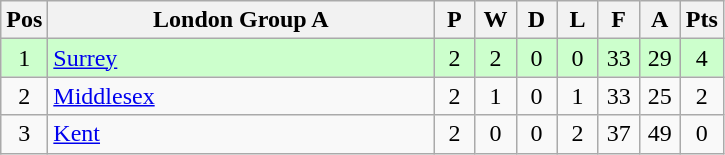<table class="wikitable" style="font-size: 100%">
<tr>
<th width=20>Pos</th>
<th width=250>London Group A</th>
<th width=20>P</th>
<th width=20>W</th>
<th width=20>D</th>
<th width=20>L</th>
<th width=20>F</th>
<th width=20>A</th>
<th width=20>Pts</th>
</tr>
<tr align=center style="background: #CCFFCC;">
<td>1</td>
<td align="left"><a href='#'>Surrey</a></td>
<td>2</td>
<td>2</td>
<td>0</td>
<td>0</td>
<td>33</td>
<td>29</td>
<td>4</td>
</tr>
<tr align=center>
<td>2</td>
<td align="left"><a href='#'>Middlesex</a></td>
<td>2</td>
<td>1</td>
<td>0</td>
<td>1</td>
<td>33</td>
<td>25</td>
<td>2</td>
</tr>
<tr align=center>
<td>3</td>
<td align="left"><a href='#'>Kent</a></td>
<td>2</td>
<td>0</td>
<td>0</td>
<td>2</td>
<td>37</td>
<td>49</td>
<td>0</td>
</tr>
</table>
